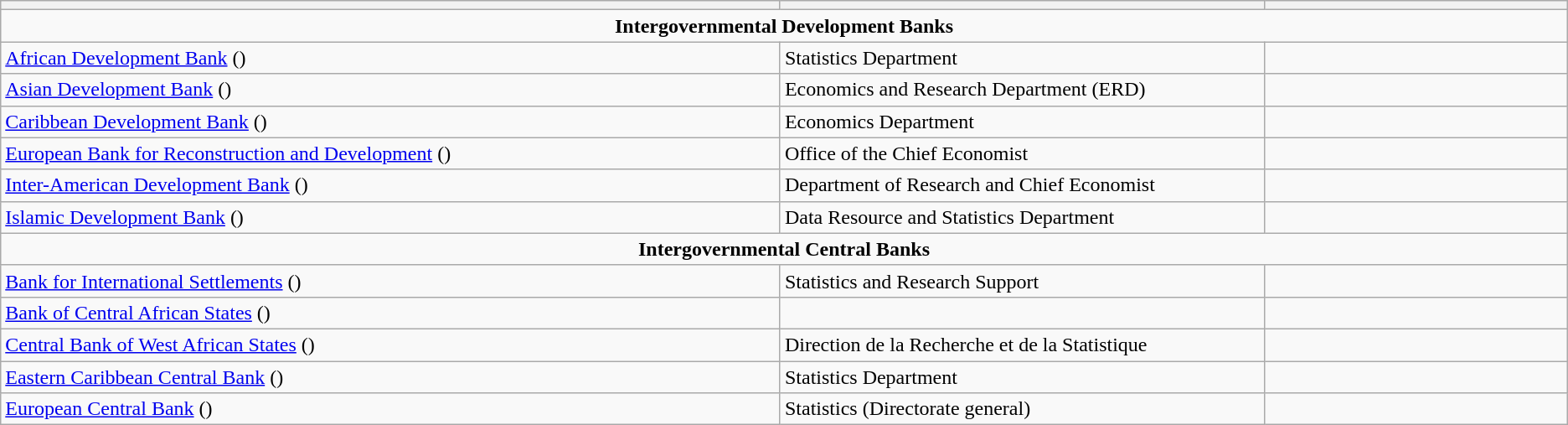<table class="wikitable">
<tr>
<th width=650></th>
<th width=400></th>
<th width=250></th>
</tr>
<tr>
<td colspan="3" style="text-align:center;"><strong>Intergovernmental Development Banks</strong></td>
</tr>
<tr>
<td><a href='#'>African Development Bank</a> ()</td>
<td>Statistics Department</td>
<td></td>
</tr>
<tr>
<td><a href='#'>Asian Development Bank</a> ()</td>
<td>Economics and Research Department (ERD)</td>
<td></td>
</tr>
<tr>
<td><a href='#'>Caribbean Development Bank</a> ()</td>
<td>Economics Department</td>
<td></td>
</tr>
<tr>
<td><a href='#'>European Bank for Reconstruction and Development</a> ()</td>
<td>Office of the Chief Economist</td>
<td></td>
</tr>
<tr>
<td><a href='#'>Inter-American Development Bank</a> ()</td>
<td>Department of Research and Chief Economist</td>
<td></td>
</tr>
<tr>
<td><a href='#'>Islamic Development Bank</a> ()</td>
<td>Data Resource and Statistics Department</td>
<td></td>
</tr>
<tr>
<td colspan="3" style="text-align:center;"><strong>Intergovernmental Central Banks</strong></td>
</tr>
<tr>
<td><a href='#'>Bank for International Settlements</a> ()</td>
<td>Statistics and Research Support</td>
<td></td>
</tr>
<tr>
<td><a href='#'>Bank of Central African States</a> ()</td>
<td></td>
<td></td>
</tr>
<tr>
<td><a href='#'>Central Bank of West African States</a> ()</td>
<td>Direction de la Recherche et de la Statistique</td>
<td></td>
</tr>
<tr>
<td><a href='#'>Eastern Caribbean Central Bank</a> ()</td>
<td>Statistics Department</td>
<td></td>
</tr>
<tr>
<td><a href='#'>European Central Bank</a> ()</td>
<td>Statistics (Directorate general)</td>
<td></td>
</tr>
</table>
